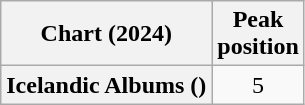<table class="wikitable sortable plainrowheaders" style="text-align:center">
<tr>
<th scope="col">Chart (2024)</th>
<th scope="col">Peak<br>position</th>
</tr>
<tr>
<th scope="row">Icelandic Albums ()</th>
<td>5</td>
</tr>
</table>
